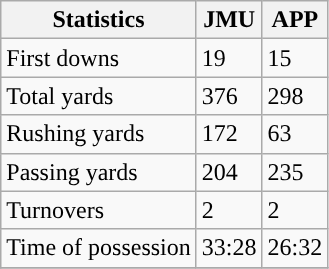<table class="wikitable" style="float: left;">
<tr>
<th>Statistics</th>
<th>JMU</th>
<th>APP</th>
</tr>
<tr>
<td>First downs</td>
<td>19</td>
<td>15</td>
</tr>
<tr>
<td>Total yards</td>
<td>376</td>
<td>298</td>
</tr>
<tr>
<td>Rushing yards</td>
<td>172</td>
<td>63</td>
</tr>
<tr>
<td>Passing yards</td>
<td>204</td>
<td>235</td>
</tr>
<tr>
<td>Turnovers</td>
<td>2</td>
<td>2</td>
</tr>
<tr>
<td>Time of possession</td>
<td>33:28</td>
<td>26:32</td>
</tr>
<tr>
</tr>
</table>
